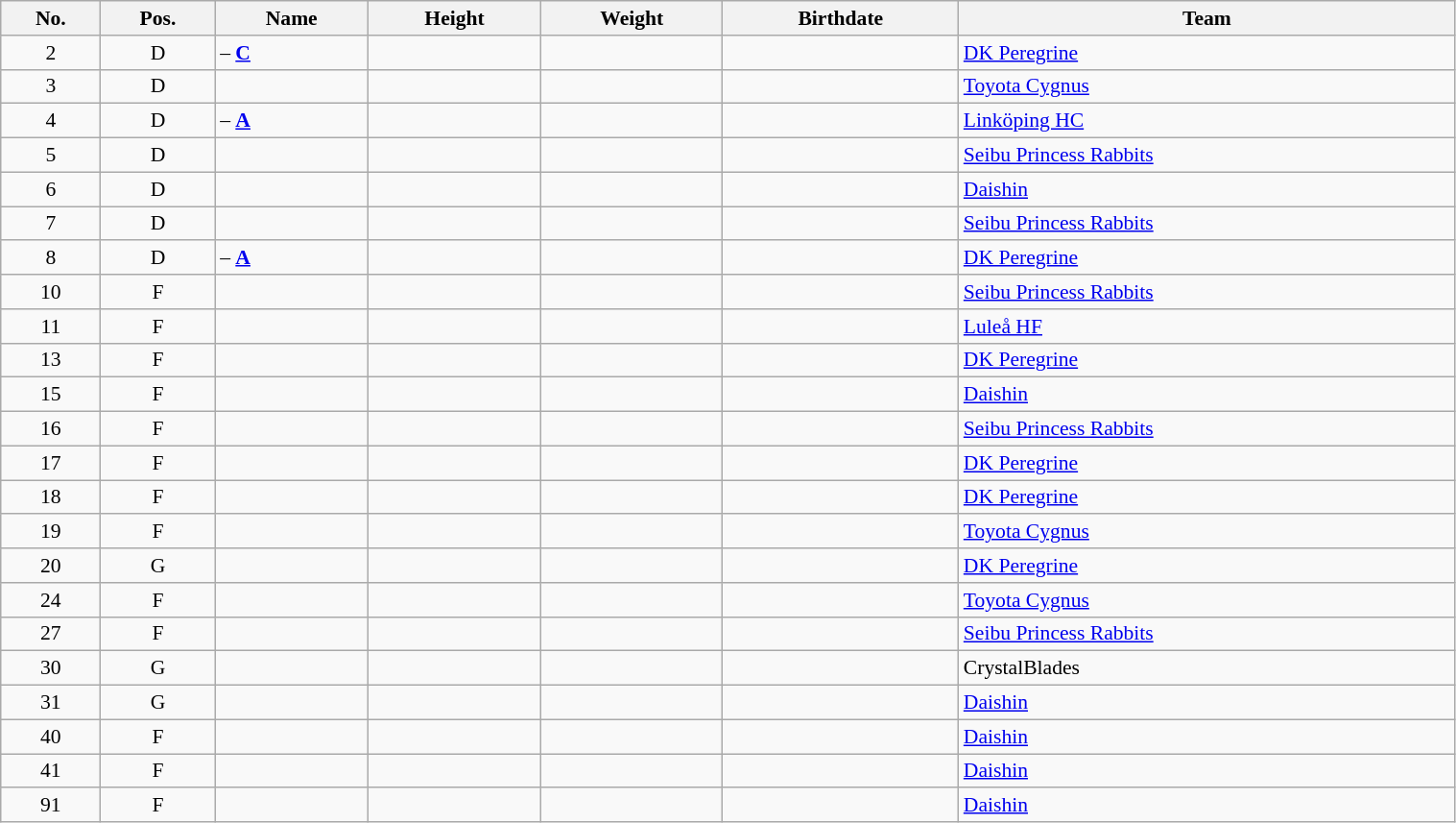<table class="wikitable sortable" width="80%" style="font-size: 90%; text-align: center;">
<tr>
<th>No.</th>
<th>Pos.</th>
<th>Name</th>
<th>Height</th>
<th>Weight</th>
<th>Birthdate</th>
<th>Team</th>
</tr>
<tr>
<td>2</td>
<td>D</td>
<td align="left"> – <a href='#'><strong>C</strong></a></td>
<td></td>
<td></td>
<td></td>
<td align="left"> <a href='#'>DK Peregrine</a></td>
</tr>
<tr>
<td>3</td>
<td>D</td>
<td align="left"></td>
<td></td>
<td></td>
<td></td>
<td align="left"> <a href='#'>Toyota Cygnus</a></td>
</tr>
<tr>
<td>4</td>
<td>D</td>
<td align="left"> – <a href='#'><strong>A</strong></a></td>
<td></td>
<td></td>
<td></td>
<td align="left"> <a href='#'>Linköping HC</a></td>
</tr>
<tr>
<td>5</td>
<td>D</td>
<td align="left"></td>
<td></td>
<td></td>
<td></td>
<td align="left"> <a href='#'>Seibu Princess Rabbits</a></td>
</tr>
<tr>
<td>6</td>
<td>D</td>
<td align="left"></td>
<td></td>
<td></td>
<td></td>
<td align="left"> <a href='#'>Daishin</a></td>
</tr>
<tr>
<td>7</td>
<td>D</td>
<td align="left"></td>
<td></td>
<td></td>
<td></td>
<td align="left"> <a href='#'>Seibu Princess Rabbits</a></td>
</tr>
<tr>
<td>8</td>
<td>D</td>
<td align="left"> – <a href='#'><strong>A</strong></a></td>
<td></td>
<td></td>
<td></td>
<td align="left"> <a href='#'>DK Peregrine</a></td>
</tr>
<tr>
<td>10</td>
<td>F</td>
<td align="left"></td>
<td></td>
<td></td>
<td></td>
<td align="left"> <a href='#'>Seibu Princess Rabbits</a></td>
</tr>
<tr>
<td>11</td>
<td>F</td>
<td align="left"></td>
<td></td>
<td></td>
<td></td>
<td align="left"> <a href='#'>Luleå HF</a></td>
</tr>
<tr>
<td>13</td>
<td>F</td>
<td align="left"></td>
<td></td>
<td></td>
<td></td>
<td align="left"> <a href='#'>DK Peregrine</a></td>
</tr>
<tr>
<td>15</td>
<td>F</td>
<td align="left"></td>
<td></td>
<td></td>
<td></td>
<td align="left"> <a href='#'>Daishin</a></td>
</tr>
<tr>
<td>16</td>
<td>F</td>
<td align="left"></td>
<td></td>
<td></td>
<td></td>
<td align="left"> <a href='#'>Seibu Princess Rabbits</a></td>
</tr>
<tr>
<td>17</td>
<td>F</td>
<td align="left"></td>
<td></td>
<td></td>
<td></td>
<td align="left"> <a href='#'>DK Peregrine</a></td>
</tr>
<tr>
<td>18</td>
<td>F</td>
<td align="left"></td>
<td></td>
<td></td>
<td></td>
<td align="left"> <a href='#'>DK Peregrine</a></td>
</tr>
<tr>
<td>19</td>
<td>F</td>
<td align="left"></td>
<td></td>
<td></td>
<td></td>
<td style="text-align:left;"> <a href='#'>Toyota Cygnus</a></td>
</tr>
<tr>
<td>20</td>
<td>G</td>
<td align="left"></td>
<td></td>
<td></td>
<td></td>
<td align="left"> <a href='#'>DK Peregrine</a></td>
</tr>
<tr>
<td>24</td>
<td>F</td>
<td align="left"></td>
<td></td>
<td></td>
<td></td>
<td align="left"> <a href='#'>Toyota Cygnus</a></td>
</tr>
<tr>
<td>27</td>
<td>F</td>
<td align="left"></td>
<td></td>
<td></td>
<td></td>
<td align="left"> <a href='#'>Seibu Princess Rabbits</a></td>
</tr>
<tr>
<td>30</td>
<td>G</td>
<td align="left"></td>
<td></td>
<td></td>
<td></td>
<td align="left"> CrystalBlades</td>
</tr>
<tr>
<td>31</td>
<td>G</td>
<td align="left"></td>
<td></td>
<td></td>
<td></td>
<td align="left"> <a href='#'>Daishin</a></td>
</tr>
<tr>
<td>40</td>
<td>F</td>
<td align="left"></td>
<td></td>
<td></td>
<td></td>
<td align="left"> <a href='#'>Daishin</a></td>
</tr>
<tr>
<td>41</td>
<td>F</td>
<td align="left"></td>
<td></td>
<td></td>
<td></td>
<td align="left"> <a href='#'>Daishin</a></td>
</tr>
<tr>
<td>91</td>
<td>F</td>
<td align=left></td>
<td></td>
<td></td>
<td></td>
<td align=left> <a href='#'>Daishin</a></td>
</tr>
</table>
